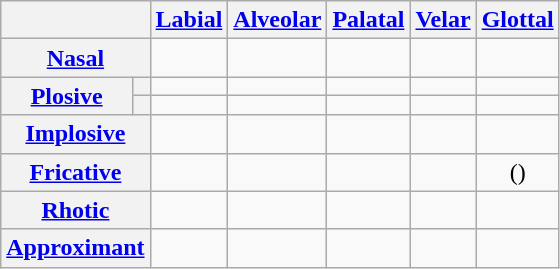<table class="wikitable" style="text-align:center">
<tr>
<th colspan="2"></th>
<th><a href='#'>Labial</a></th>
<th><a href='#'>Alveolar</a></th>
<th><a href='#'>Palatal</a></th>
<th><a href='#'>Velar</a></th>
<th><a href='#'>Glottal</a></th>
</tr>
<tr>
<th colspan="2"><a href='#'>Nasal</a></th>
<td></td>
<td></td>
<td></td>
<td></td>
<td></td>
</tr>
<tr>
<th rowspan="2"><a href='#'>Plosive</a></th>
<th></th>
<td></td>
<td></td>
<td></td>
<td></td>
<td></td>
</tr>
<tr>
<th></th>
<td></td>
<td></td>
<td></td>
<td></td>
<td></td>
</tr>
<tr>
<th colspan="2"><a href='#'>Implosive</a></th>
<td></td>
<td></td>
<td></td>
<td></td>
<td></td>
</tr>
<tr>
<th colspan="2"><a href='#'>Fricative</a></th>
<td></td>
<td></td>
<td></td>
<td></td>
<td>()</td>
</tr>
<tr>
<th colspan="2"><a href='#'>Rhotic</a></th>
<td></td>
<td></td>
<td></td>
<td></td>
<td></td>
</tr>
<tr>
<th colspan="2"><a href='#'>Approximant</a></th>
<td></td>
<td></td>
<td></td>
<td></td>
<td></td>
</tr>
</table>
